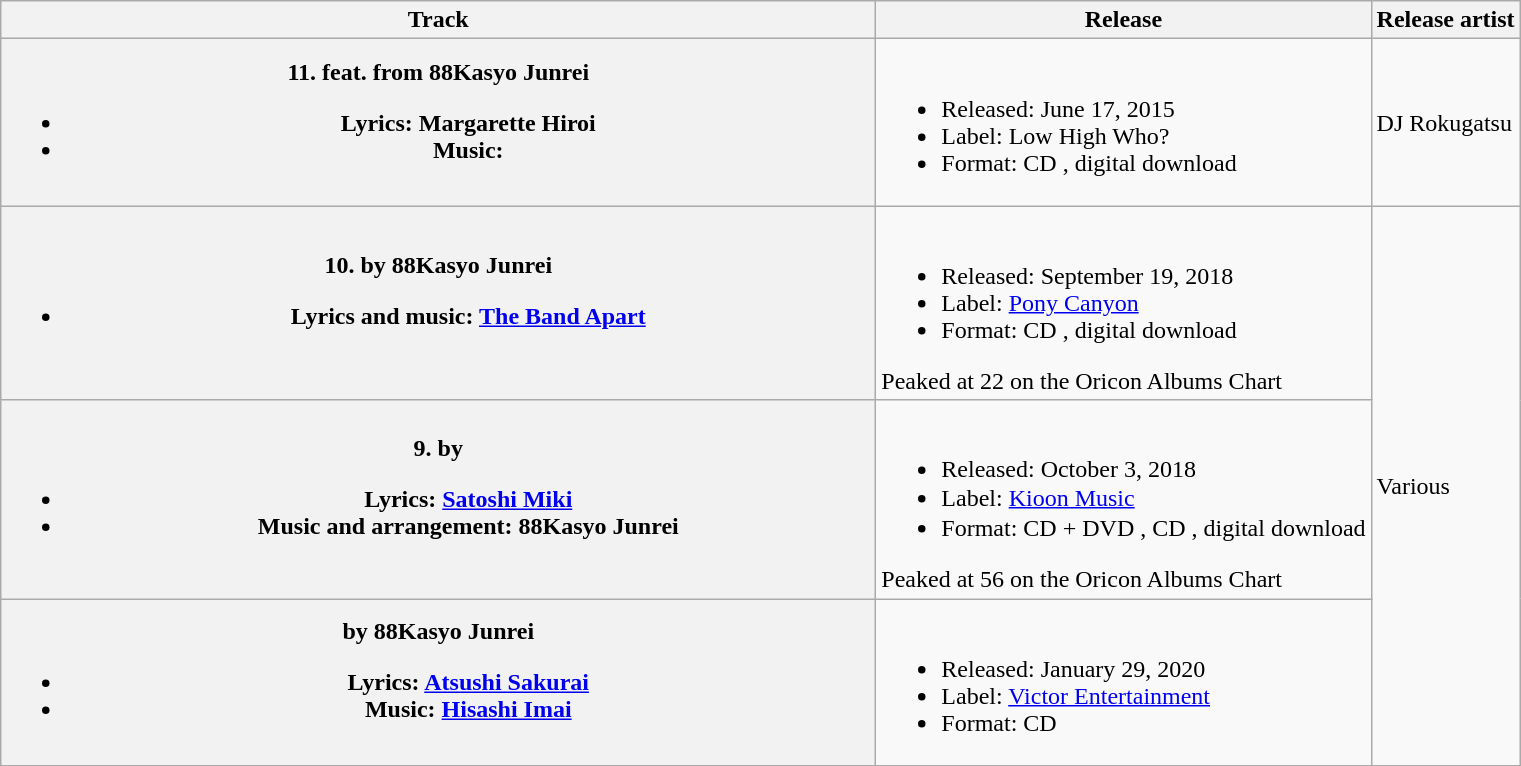<table class="wikitable plainrowheaders">
<tr>
<th style="width:36em;">Track</th>
<th>Release</th>
<th>Release artist</th>
</tr>
<tr>
<th scope="row">11.  feat.  from 88Kasyo Junrei<br><ul><li>Lyrics: Margarette Hiroi</li><li>Music: </li></ul></th>
<td><br><ul><li>Released: June 17, 2015 </li><li>Label: Low High Who?</li><li>Format: CD , digital download</li></ul></td>
<td>DJ Rokugatsu</td>
</tr>
<tr>
<th scope="row">10.  by 88Kasyo Junrei<br><ul><li>Lyrics and music: <a href='#'>The Band Apart</a></li></ul></th>
<td><br><ul><li>Released: September 19, 2018 </li><li>Label: <a href='#'>Pony Canyon</a></li><li>Format: CD , digital download</li></ul>Peaked at 22 on the Oricon Albums Chart</td>
<td rowspan="3">Various</td>
</tr>
<tr>
<th scope="row">9.  by <br><ul><li>Lyrics: <a href='#'>Satoshi Miki</a></li><li>Music and arrangement: 88Kasyo Junrei</li></ul></th>
<td><br><ul><li>Released: October 3, 2018 </li><li>Label: <a href='#'>Kioon Music</a>　</li><li>Format: CD + DVD , CD , digital download</li></ul>Peaked at 56 on the Oricon Albums Chart</td>
</tr>
<tr>
<th scope="row"> by 88Kasyo Junrei<br><ul><li>Lyrics: <a href='#'>Atsushi Sakurai</a></li><li>Music: <a href='#'>Hisashi Imai</a></li></ul></th>
<td><br><ul><li>Released: January 29, 2020 </li><li>Label: <a href='#'>Victor Entertainment</a></li><li>Format: CD </li></ul></td>
</tr>
</table>
